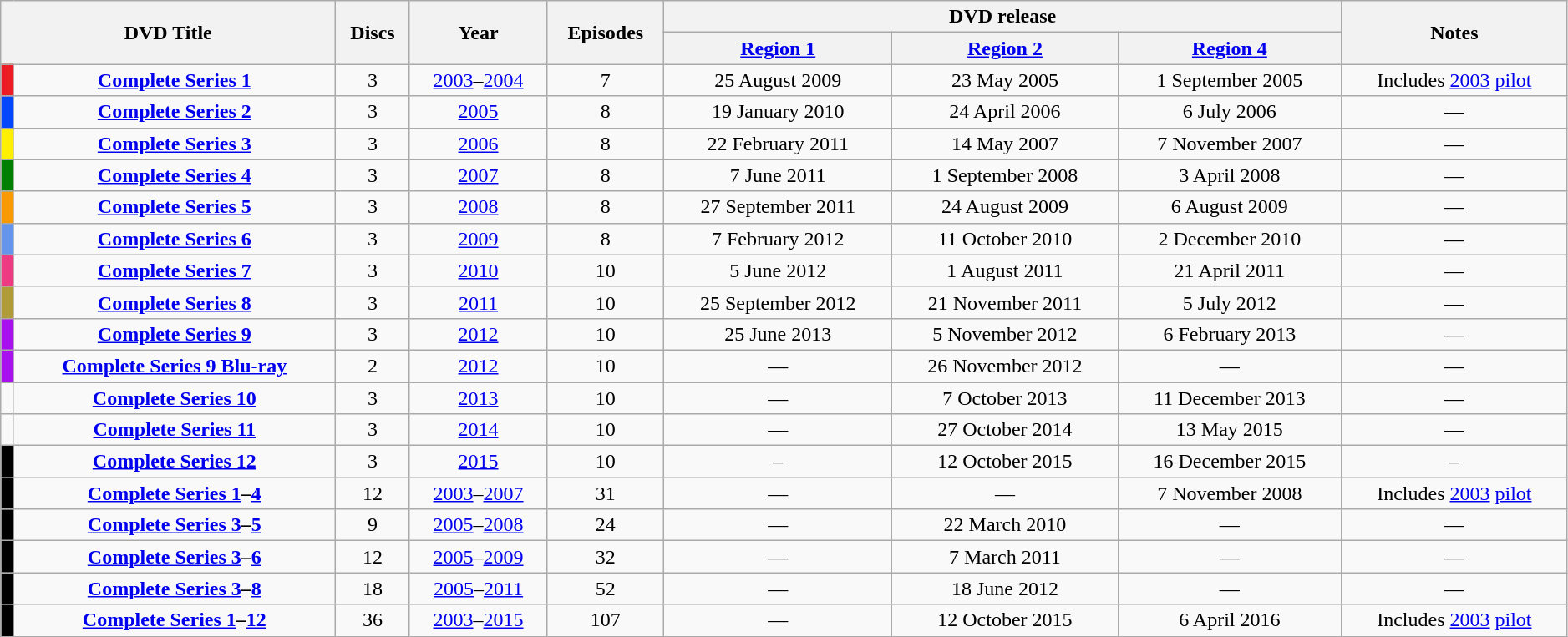<table class="wikitable" width="99%" style="left: 0 auto; text-align: center;">
<tr>
<th colspan="2" rowspan="2">DVD Title</th>
<th rowspan="2">Discs</th>
<th rowspan="2">Year</th>
<th rowspan="2">Episodes</th>
<th colspan="3">DVD release</th>
<th rowspan="2">Notes</th>
</tr>
<tr>
<th><a href='#'>Region 1</a></th>
<th><a href='#'>Region 2</a></th>
<th><a href='#'>Region 4</a></th>
</tr>
<tr>
<td bgcolor="ED1C24"></td>
<td><strong><a href='#'>Complete Series 1</a></strong></td>
<td>3</td>
<td><a href='#'>2003</a>–<a href='#'>2004</a></td>
<td>7</td>
<td>25 August 2009</td>
<td>23 May 2005</td>
<td>1 September 2005</td>
<td>Includes <a href='#'>2003</a> <a href='#'>pilot</a></td>
</tr>
<tr>
<td bgcolor="0247FE"></td>
<td><strong><a href='#'>Complete Series 2</a></strong></td>
<td>3</td>
<td><a href='#'>2005</a></td>
<td>8</td>
<td>19 January 2010</td>
<td>24 April 2006</td>
<td>6 July 2006</td>
<td>—</td>
</tr>
<tr>
<td bgcolor="FFEF00"></td>
<td><strong><a href='#'>Complete Series 3</a></strong></td>
<td>3</td>
<td><a href='#'>2006</a></td>
<td>8</td>
<td>22 February 2011</td>
<td>14 May 2007</td>
<td>7 November 2007</td>
<td>—</td>
</tr>
<tr>
<td bgcolor="008000"></td>
<td><strong><a href='#'>Complete Series 4</a></strong></td>
<td>3</td>
<td><a href='#'>2007</a></td>
<td>8</td>
<td>7 June 2011</td>
<td>1 September 2008</td>
<td>3 April 2008</td>
<td>—</td>
</tr>
<tr>
<td bgcolor="FB9902"></td>
<td><strong><a href='#'>Complete Series 5</a></strong></td>
<td>3</td>
<td><a href='#'>2008</a></td>
<td>8</td>
<td>27 September 2011</td>
<td>24 August 2009</td>
<td>6 August 2009</td>
<td>—</td>
</tr>
<tr>
<td bgcolor="6495ED"></td>
<td><strong><a href='#'>Complete Series 6</a></strong></td>
<td>3</td>
<td><a href='#'>2009</a></td>
<td>8</td>
<td>7 February 2012</td>
<td>11 October 2010</td>
<td>2 December 2010</td>
<td>—</td>
</tr>
<tr>
<td bgcolor="EC3B83"></td>
<td><strong><a href='#'>Complete Series 7</a></strong></td>
<td>3</td>
<td><a href='#'>2010</a></td>
<td>10</td>
<td>5 June 2012</td>
<td>1 August 2011</td>
<td>21 April 2011</td>
<td>—</td>
</tr>
<tr>
<td bgcolor="B09B37"></td>
<td><strong><a href='#'>Complete Series 8</a></strong></td>
<td>3</td>
<td><a href='#'>2011</a></td>
<td>10</td>
<td>25 September 2012</td>
<td>21 November 2011</td>
<td>5 July 2012</td>
<td>—</td>
</tr>
<tr>
<td bgcolor="A811EE"></td>
<td><strong><a href='#'>Complete Series 9</a></strong></td>
<td>3</td>
<td><a href='#'>2012</a></td>
<td>10</td>
<td>25 June 2013</td>
<td>5 November 2012</td>
<td>6 February 2013</td>
<td>—</td>
</tr>
<tr>
<td bgcolor="A811EE"></td>
<td><strong><a href='#'>Complete Series 9 Blu-ray</a></strong></td>
<td>2</td>
<td><a href='#'>2012</a></td>
<td>10</td>
<td>—</td>
<td>26 November 2012</td>
<td>—</td>
<td>—</td>
</tr>
<tr>
<td bgcolor=></td>
<td><strong><a href='#'>Complete Series 10</a></strong></td>
<td>3</td>
<td><a href='#'>2013</a></td>
<td>10</td>
<td>—</td>
<td>7 October 2013</td>
<td>11 December 2013</td>
<td>—</td>
</tr>
<tr>
<td bgcolor=></td>
<td><strong><a href='#'>Complete Series 11</a></strong></td>
<td>3</td>
<td><a href='#'>2014</a></td>
<td>10</td>
<td>—</td>
<td>27 October 2014</td>
<td>13 May 2015</td>
<td>—</td>
</tr>
<tr>
<td bgcolor="000000"></td>
<td><strong><a href='#'>Complete Series 12</a></strong></td>
<td>3</td>
<td><a href='#'>2015</a></td>
<td>10</td>
<td>–</td>
<td>12 October 2015</td>
<td>16 December 2015</td>
<td>–</td>
</tr>
<tr>
<td bgcolor="000000"></td>
<td><strong><a href='#'>Complete Series 1</a>–<a href='#'>4</a></strong></td>
<td>12</td>
<td><a href='#'>2003</a>–<a href='#'>2007</a></td>
<td>31</td>
<td>—</td>
<td>—</td>
<td>7 November 2008</td>
<td>Includes <a href='#'>2003</a> <a href='#'>pilot</a></td>
</tr>
<tr>
<td bgcolor="000000"></td>
<td><strong><a href='#'>Complete Series 3</a>–<a href='#'>5</a></strong></td>
<td>9</td>
<td><a href='#'>2005</a>–<a href='#'>2008</a></td>
<td>24</td>
<td>—</td>
<td>22 March 2010</td>
<td>—</td>
<td>—</td>
</tr>
<tr>
<td bgcolor="000000"></td>
<td><strong><a href='#'>Complete Series 3</a>–<a href='#'>6</a></strong></td>
<td>12</td>
<td><a href='#'>2005</a>–<a href='#'>2009</a></td>
<td>32</td>
<td>—</td>
<td>7 March 2011</td>
<td>—</td>
<td>—</td>
</tr>
<tr>
<td bgcolor="000000"></td>
<td><strong><a href='#'>Complete Series 3</a>–<a href='#'>8</a></strong></td>
<td>18</td>
<td><a href='#'>2005</a>–<a href='#'>2011</a></td>
<td>52</td>
<td>—</td>
<td>18 June 2012</td>
<td>—</td>
<td>—</td>
</tr>
<tr>
<td bgcolor="000000"></td>
<td><strong><a href='#'>Complete Series 1</a>–<a href='#'>12</a></strong></td>
<td>36</td>
<td><a href='#'>2003</a>–<a href='#'>2015</a></td>
<td>107</td>
<td>—</td>
<td>12 October 2015</td>
<td>6 April 2016</td>
<td>Includes <a href='#'>2003</a> <a href='#'>pilot</a></td>
</tr>
</table>
